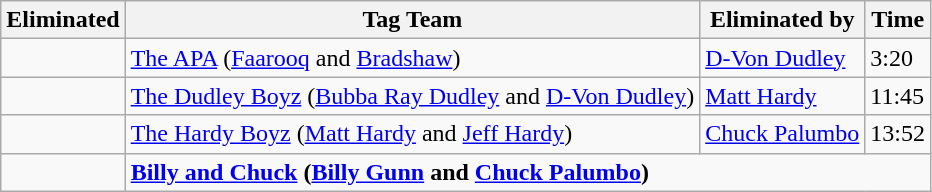<table class="wikitable">
<tr>
<th><strong>Eliminated</strong></th>
<th><strong>Tag Team</strong></th>
<th><strong>Eliminated by</strong></th>
<th><strong>Time</strong></th>
</tr>
<tr>
<td></td>
<td><a href='#'>The APA</a> (<a href='#'>Faarooq</a> and <a href='#'>Bradshaw</a>)</td>
<td><a href='#'>D-Von Dudley</a></td>
<td>3:20</td>
</tr>
<tr>
<td></td>
<td><a href='#'>The Dudley Boyz</a> (<a href='#'>Bubba Ray Dudley</a> and <a href='#'>D-Von Dudley</a>)</td>
<td><a href='#'>Matt Hardy</a></td>
<td>11:45</td>
</tr>
<tr>
<td></td>
<td><a href='#'>The Hardy Boyz</a> (<a href='#'>Matt Hardy</a> and <a href='#'>Jeff Hardy</a>)</td>
<td><a href='#'>Chuck Palumbo</a></td>
<td>13:52</td>
</tr>
<tr>
<td></td>
<td colspan="3"><strong><a href='#'>Billy and Chuck</a> (<a href='#'>Billy Gunn</a> and <a href='#'>Chuck Palumbo</a>)</strong></td>
</tr>
</table>
